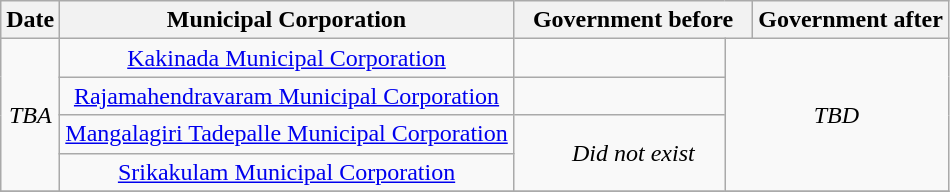<table class="wikitable sortable" style="text-align:center;">
<tr>
<th>Date</th>
<th>Municipal Corporation</th>
<th colspan=2>Government before</th>
<th colspan=2>Government after</th>
</tr>
<tr>
<td rowspan=4><em>TBA</em></td>
<td><a href='#'>Kakinada Municipal Corporation</a></td>
<td></td>
<td colspan=2 rowspan=4><em>TBD</em></td>
</tr>
<tr>
<td><a href='#'>Rajamahendravaram Municipal Corporation</a></td>
</tr>
<tr>
<td><a href='#'>Mangalagiri Tadepalle Municipal Corporation</a></td>
<td style="text-align:center;" colspan=2 rowspan=2><em>Did not exist</em></td>
</tr>
<tr>
<td><a href='#'>Srikakulam Municipal Corporation</a></td>
</tr>
<tr>
</tr>
</table>
